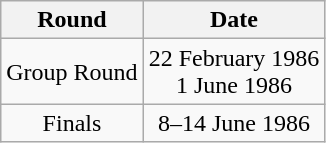<table class="wikitable" style="text-align: center">
<tr>
<th>Round</th>
<th>Date</th>
</tr>
<tr>
<td>Group Round</td>
<td>22 February 1986<br>1 June 1986</td>
</tr>
<tr>
<td>Finals</td>
<td>8–14 June 1986</td>
</tr>
</table>
